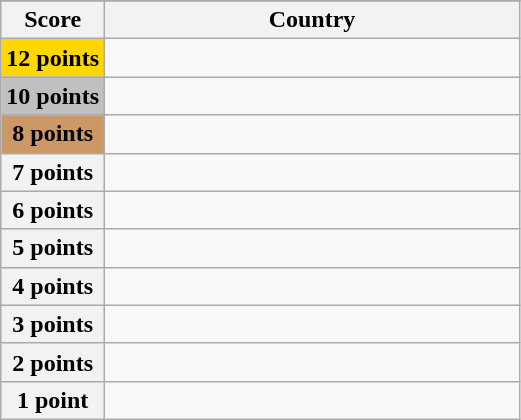<table class="wikitable">
<tr>
</tr>
<tr>
<th scope="col" width="20%">Score</th>
<th scope="col">Country</th>
</tr>
<tr>
<th scope="row" style="background:gold">12 points</th>
<td></td>
</tr>
<tr>
<th scope="row" style="background:silver">10 points</th>
<td></td>
</tr>
<tr>
<th scope="row" style="background:#CC9966">8 points</th>
<td></td>
</tr>
<tr>
<th scope="row">7 points</th>
<td></td>
</tr>
<tr>
<th scope="row">6 points</th>
<td></td>
</tr>
<tr>
<th scope="row">5 points</th>
<td></td>
</tr>
<tr>
<th scope="row">4 points</th>
<td></td>
</tr>
<tr>
<th scope="row">3 points</th>
<td></td>
</tr>
<tr>
<th scope="row">2 points</th>
<td></td>
</tr>
<tr>
<th scope="row">1 point</th>
<td></td>
</tr>
</table>
